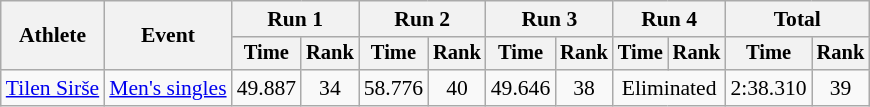<table class="wikitable" style="font-size:90%">
<tr>
<th rowspan="2">Athlete</th>
<th rowspan="2">Event</th>
<th colspan=2>Run 1</th>
<th colspan=2>Run 2</th>
<th colspan=2>Run 3</th>
<th colspan=2>Run 4</th>
<th colspan=2>Total</th>
</tr>
<tr style="font-size:95%">
<th>Time</th>
<th>Rank</th>
<th>Time</th>
<th>Rank</th>
<th>Time</th>
<th>Rank</th>
<th>Time</th>
<th>Rank</th>
<th>Time</th>
<th>Rank</th>
</tr>
<tr align=center>
<td align=left><a href='#'>Tilen Sirše</a></td>
<td align=left><a href='#'>Men's singles</a></td>
<td>49.887</td>
<td>34</td>
<td>58.776</td>
<td>40</td>
<td>49.646</td>
<td>38</td>
<td colspan=2>Eliminated</td>
<td>2:38.310</td>
<td>39</td>
</tr>
</table>
